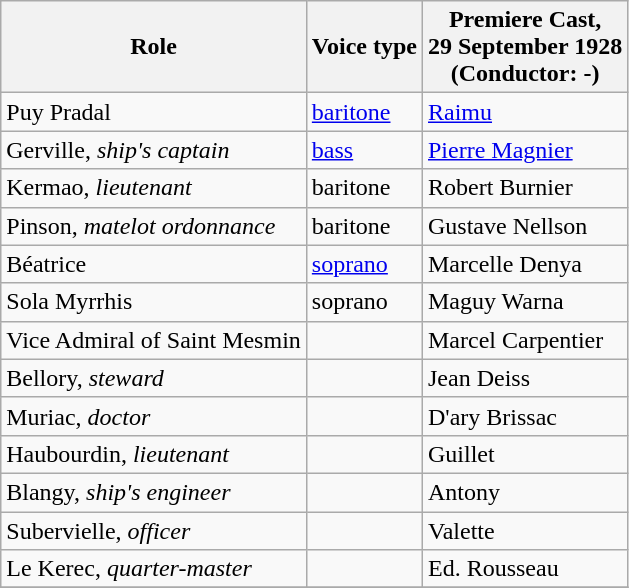<table class="wikitable">
<tr>
<th>Role</th>
<th>Voice type</th>
<th>Premiere Cast,<br>29 September 1928<br>(Conductor: -)</th>
</tr>
<tr>
<td>Puy Pradal</td>
<td><a href='#'>baritone</a></td>
<td><a href='#'>Raimu</a></td>
</tr>
<tr>
<td>Gerville, <em>ship's captain</em></td>
<td><a href='#'>bass</a></td>
<td><a href='#'>Pierre Magnier</a></td>
</tr>
<tr>
<td>Kermao, <em>lieutenant</em></td>
<td>baritone</td>
<td>Robert Burnier</td>
</tr>
<tr>
<td>Pinson, <em>matelot ordonnance</em></td>
<td>baritone</td>
<td>Gustave Nellson</td>
</tr>
<tr>
<td>Béatrice</td>
<td><a href='#'>soprano</a></td>
<td>Marcelle Denya</td>
</tr>
<tr>
<td>Sola Myrrhis</td>
<td>soprano</td>
<td>Maguy Warna</td>
</tr>
<tr>
<td>Vice Admiral of Saint Mesmin</td>
<td></td>
<td>Marcel Carpentier</td>
</tr>
<tr>
<td>Bellory, <em>steward</em></td>
<td></td>
<td>Jean Deiss</td>
</tr>
<tr>
<td>Muriac, <em>doctor</em></td>
<td></td>
<td>D'ary Brissac</td>
</tr>
<tr>
<td>Haubourdin, <em>lieutenant</em></td>
<td></td>
<td>Guillet</td>
</tr>
<tr>
<td>Blangy, <em>ship's engineer</em></td>
<td></td>
<td>Antony</td>
</tr>
<tr>
<td>Subervielle, <em>officer</em></td>
<td></td>
<td>Valette</td>
</tr>
<tr>
<td>Le Kerec, <em>quarter-master</em></td>
<td></td>
<td>Ed. Rousseau</td>
</tr>
<tr>
</tr>
</table>
